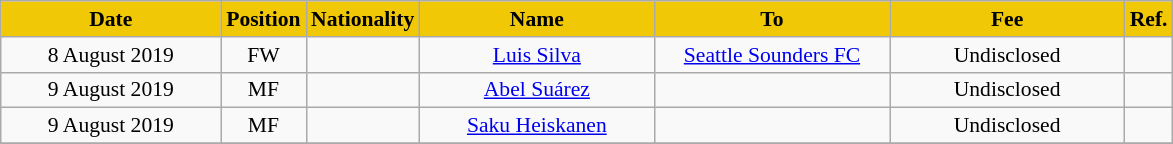<table class="wikitable"  style="text-align:center; font-size:90%; ">
<tr>
<th style="background:#f1c806; color:black; width:140px;">Date</th>
<th style="background:#f1c806; color:black; width:50px;">Position</th>
<th style="background:#f1c806; color:black; width:50px;">Nationality</th>
<th style="background:#f1c806; color:black; width:150px;">Name</th>
<th style="background:#f1c806; color:black; width:150px;">To</th>
<th style="background:#f1c806; color:black; width:150px;">Fee</th>
<th style="background:#f1c806; color:black; width:20px;">Ref.</th>
</tr>
<tr>
<td>8 August 2019</td>
<td>FW</td>
<td></td>
<td><a href='#'>Luis Silva</a></td>
<td><a href='#'>Seattle Sounders FC</a></td>
<td>Undisclosed</td>
<td></td>
</tr>
<tr>
<td>9 August 2019</td>
<td>MF</td>
<td></td>
<td><a href='#'>Abel Suárez</a></td>
<td></td>
<td>Undisclosed</td>
<td></td>
</tr>
<tr>
<td>9 August 2019</td>
<td>MF</td>
<td></td>
<td><a href='#'>Saku Heiskanen</a></td>
<td></td>
<td>Undisclosed</td>
<td></td>
</tr>
<tr>
</tr>
</table>
